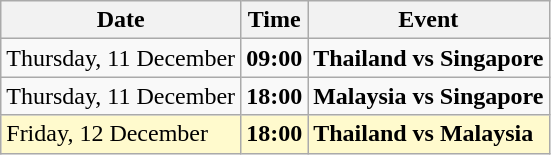<table class = "wikitable">
<tr>
<th>Date</th>
<th>Time</th>
<th>Event</th>
</tr>
<tr>
<td>Thursday, 11 December</td>
<td><strong>09:00</strong></td>
<td><strong>Thailand vs Singapore</strong></td>
</tr>
<tr>
<td>Thursday, 11 December</td>
<td><strong>18:00</strong></td>
<td><strong>Malaysia vs Singapore</strong></td>
</tr>
<tr style="background-color:lemonchiffon;">
<td>Friday, 12 December</td>
<td><strong>18:00</strong></td>
<td><strong>Thailand vs Malaysia</strong></td>
</tr>
</table>
